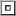<table>
<tr>
<td><br><table border=1>
<tr>
<td></td>
</tr>
</table>
</td>
</tr>
<tr>
</tr>
</table>
